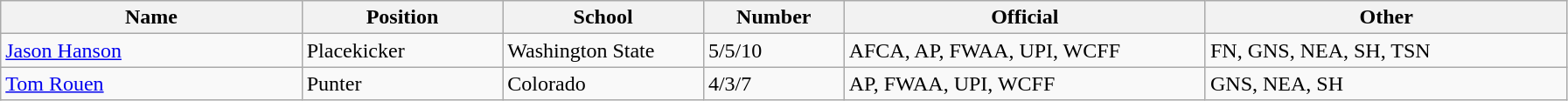<table class="wikitable sortable">
<tr>
<th bgcolor="#DDDDFF" width="15%">Name</th>
<th bgcolor="#DDDDFF" width="10%">Position</th>
<th bgcolor="#DDDDFF" width="10%">School</th>
<th bgcolor="#DDDDFF" width="7%">Number</th>
<th bgcolor="#DDDDFF" width="18%">Official</th>
<th bgcolor="#DDDDFF" width="18%">Other</th>
</tr>
<tr align="left">
<td><a href='#'>Jason Hanson</a></td>
<td>Placekicker</td>
<td>Washington State</td>
<td>5/5/10</td>
<td>AFCA, AP, FWAA, UPI, WCFF</td>
<td>FN, GNS, NEA, SH, TSN</td>
</tr>
<tr align="left">
<td><a href='#'>Tom Rouen</a></td>
<td>Punter</td>
<td>Colorado</td>
<td>4/3/7</td>
<td>AP, FWAA, UPI, WCFF</td>
<td>GNS, NEA, SH</td>
</tr>
</table>
